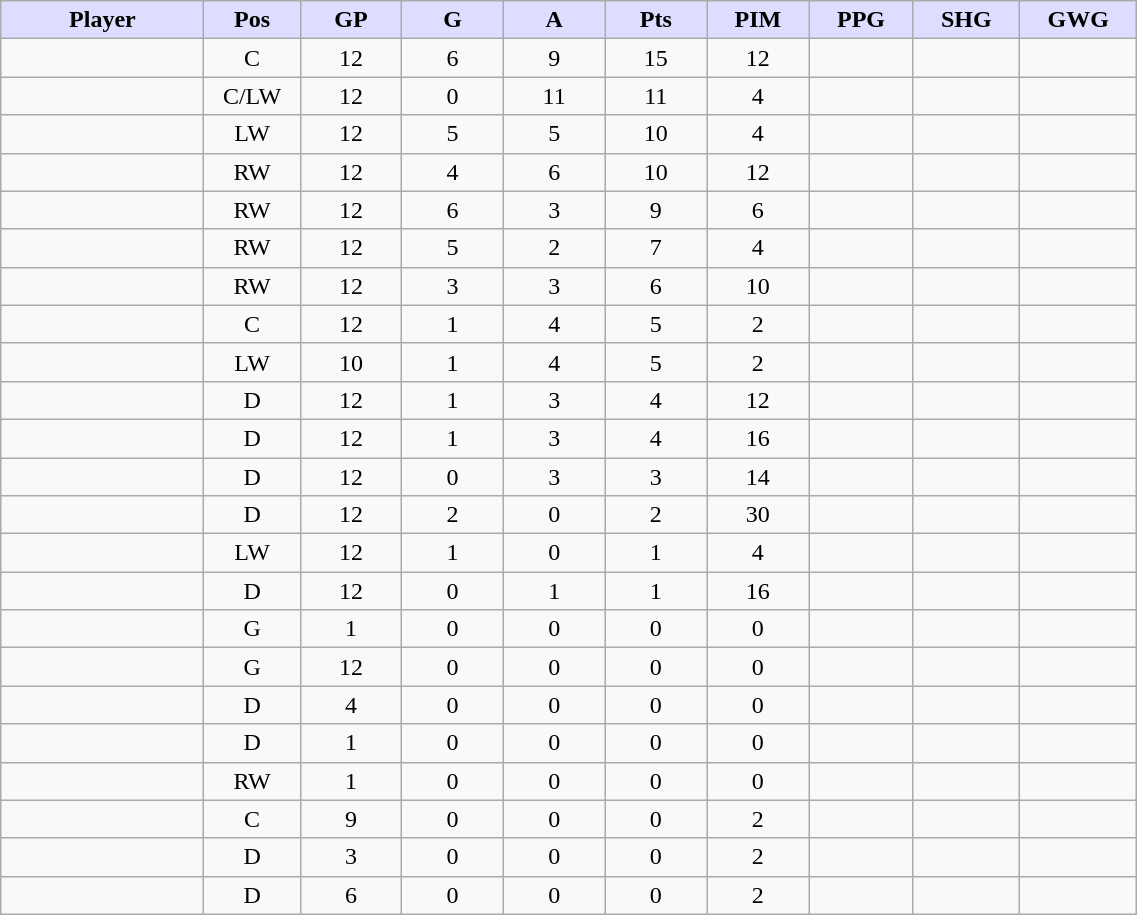<table style="width:60%;" class="wikitable sortable">
<tr style="text-align:center;">
<th style="background:#ddf; width:10%;">Player</th>
<th style="background:#ddf; width:3%;" title="Position">Pos</th>
<th style="background:#ddf; width:5%;" title="Games played">GP</th>
<th style="background:#ddf; width:5%;" title="Goals">G</th>
<th style="background:#ddf; width:5%;" title="Assists">A</th>
<th style="background:#ddf; width:5%;" title="Points">Pts</th>
<th style="background:#ddf; width:5%;" title="Penalties in Minutes">PIM</th>
<th style="background:#ddf; width:5%;" title="Power Play Goals">PPG</th>
<th style="background:#ddf; width:5%;" title="Short-handed Goals">SHG</th>
<th style="background:#ddf; width:5%;" title="Game-winning Goals">GWG</th>
</tr>
<tr style="text-align:center;">
<td style="text-align:right;"></td>
<td>C</td>
<td>12</td>
<td>6</td>
<td>9</td>
<td>15</td>
<td>12</td>
<td></td>
<td></td>
<td></td>
</tr>
<tr style="text-align:center;">
<td style="text-align:right;"></td>
<td>C/LW</td>
<td>12</td>
<td>0</td>
<td>11</td>
<td>11</td>
<td>4</td>
<td></td>
<td></td>
<td></td>
</tr>
<tr style="text-align:center;">
<td style="text-align:right;"></td>
<td>LW</td>
<td>12</td>
<td>5</td>
<td>5</td>
<td>10</td>
<td>4</td>
<td></td>
<td></td>
<td></td>
</tr>
<tr style="text-align:center;">
<td style="text-align:right;"></td>
<td>RW</td>
<td>12</td>
<td>4</td>
<td>6</td>
<td>10</td>
<td>12</td>
<td></td>
<td></td>
<td></td>
</tr>
<tr style="text-align:center;">
<td style="text-align:right;"></td>
<td>RW</td>
<td>12</td>
<td>6</td>
<td>3</td>
<td>9</td>
<td>6</td>
<td></td>
<td></td>
<td></td>
</tr>
<tr style="text-align:center;">
<td style="text-align:right;"></td>
<td>RW</td>
<td>12</td>
<td>5</td>
<td>2</td>
<td>7</td>
<td>4</td>
<td></td>
<td></td>
<td></td>
</tr>
<tr style="text-align:center;">
<td style="text-align:right;"></td>
<td>RW</td>
<td>12</td>
<td>3</td>
<td>3</td>
<td>6</td>
<td>10</td>
<td></td>
<td></td>
<td></td>
</tr>
<tr style="text-align:center;">
<td style="text-align:right;"></td>
<td>C</td>
<td>12</td>
<td>1</td>
<td>4</td>
<td>5</td>
<td>2</td>
<td></td>
<td></td>
<td></td>
</tr>
<tr style="text-align:center;">
<td style="text-align:right;"></td>
<td>LW</td>
<td>10</td>
<td>1</td>
<td>4</td>
<td>5</td>
<td>2</td>
<td></td>
<td></td>
<td></td>
</tr>
<tr style="text-align:center;">
<td style="text-align:right;"></td>
<td>D</td>
<td>12</td>
<td>1</td>
<td>3</td>
<td>4</td>
<td>12</td>
<td></td>
<td></td>
<td></td>
</tr>
<tr style="text-align:center;">
<td style="text-align:right;"></td>
<td>D</td>
<td>12</td>
<td>1</td>
<td>3</td>
<td>4</td>
<td>16</td>
<td></td>
<td></td>
<td></td>
</tr>
<tr style="text-align:center;">
<td style="text-align:right;"></td>
<td>D</td>
<td>12</td>
<td>0</td>
<td>3</td>
<td>3</td>
<td>14</td>
<td></td>
<td></td>
<td></td>
</tr>
<tr style="text-align:center;">
<td style="text-align:right;"></td>
<td>D</td>
<td>12</td>
<td>2</td>
<td>0</td>
<td>2</td>
<td>30</td>
<td></td>
<td></td>
<td></td>
</tr>
<tr style="text-align:center;">
<td style="text-align:right;"></td>
<td>LW</td>
<td>12</td>
<td>1</td>
<td>0</td>
<td>1</td>
<td>4</td>
<td></td>
<td></td>
<td></td>
</tr>
<tr style="text-align:center;">
<td style="text-align:right;"></td>
<td>D</td>
<td>12</td>
<td>0</td>
<td>1</td>
<td>1</td>
<td>16</td>
<td></td>
<td></td>
<td></td>
</tr>
<tr style="text-align:center;">
<td style="text-align:right;"></td>
<td>G</td>
<td>1</td>
<td>0</td>
<td>0</td>
<td>0</td>
<td>0</td>
<td></td>
<td></td>
<td></td>
</tr>
<tr style="text-align:center;">
<td style="text-align:right;"></td>
<td>G</td>
<td>12</td>
<td>0</td>
<td>0</td>
<td>0</td>
<td>0</td>
<td></td>
<td></td>
<td></td>
</tr>
<tr style="text-align:center;">
<td style="text-align:right;"></td>
<td>D</td>
<td>4</td>
<td>0</td>
<td>0</td>
<td>0</td>
<td>0</td>
<td></td>
<td></td>
<td></td>
</tr>
<tr style="text-align:center;">
<td style="text-align:right;"></td>
<td>D</td>
<td>1</td>
<td>0</td>
<td>0</td>
<td>0</td>
<td>0</td>
<td></td>
<td></td>
<td></td>
</tr>
<tr style="text-align:center;">
<td style="text-align:right;"></td>
<td>RW</td>
<td>1</td>
<td>0</td>
<td>0</td>
<td>0</td>
<td>0</td>
<td></td>
<td></td>
<td></td>
</tr>
<tr style="text-align:center;">
<td style="text-align:right;"></td>
<td>C</td>
<td>9</td>
<td>0</td>
<td>0</td>
<td>0</td>
<td>2</td>
<td></td>
<td></td>
<td></td>
</tr>
<tr style="text-align:center;">
<td style="text-align:right;"></td>
<td>D</td>
<td>3</td>
<td>0</td>
<td>0</td>
<td>0</td>
<td>2</td>
<td></td>
<td></td>
<td></td>
</tr>
<tr style="text-align:center;">
<td style="text-align:right;"></td>
<td>D</td>
<td>6</td>
<td>0</td>
<td>0</td>
<td>0</td>
<td>2</td>
<td></td>
<td></td>
<td></td>
</tr>
</table>
